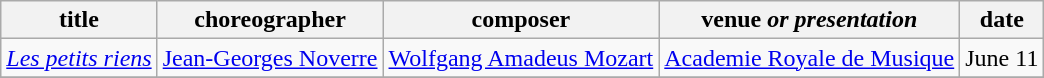<table class="wikitable sortable">
<tr>
<th>title</th>
<th>choreographer</th>
<th>composer</th>
<th>venue <em>or presentation</em></th>
<th>date</th>
</tr>
<tr>
<td><em><a href='#'>Les petits riens</a></em></td>
<td><a href='#'>Jean-Georges Noverre</a></td>
<td><a href='#'>Wolfgang Amadeus Mozart</a></td>
<td><a href='#'>Academie Royale de Musique</a></td>
<td>June 11</td>
</tr>
<tr>
</tr>
</table>
